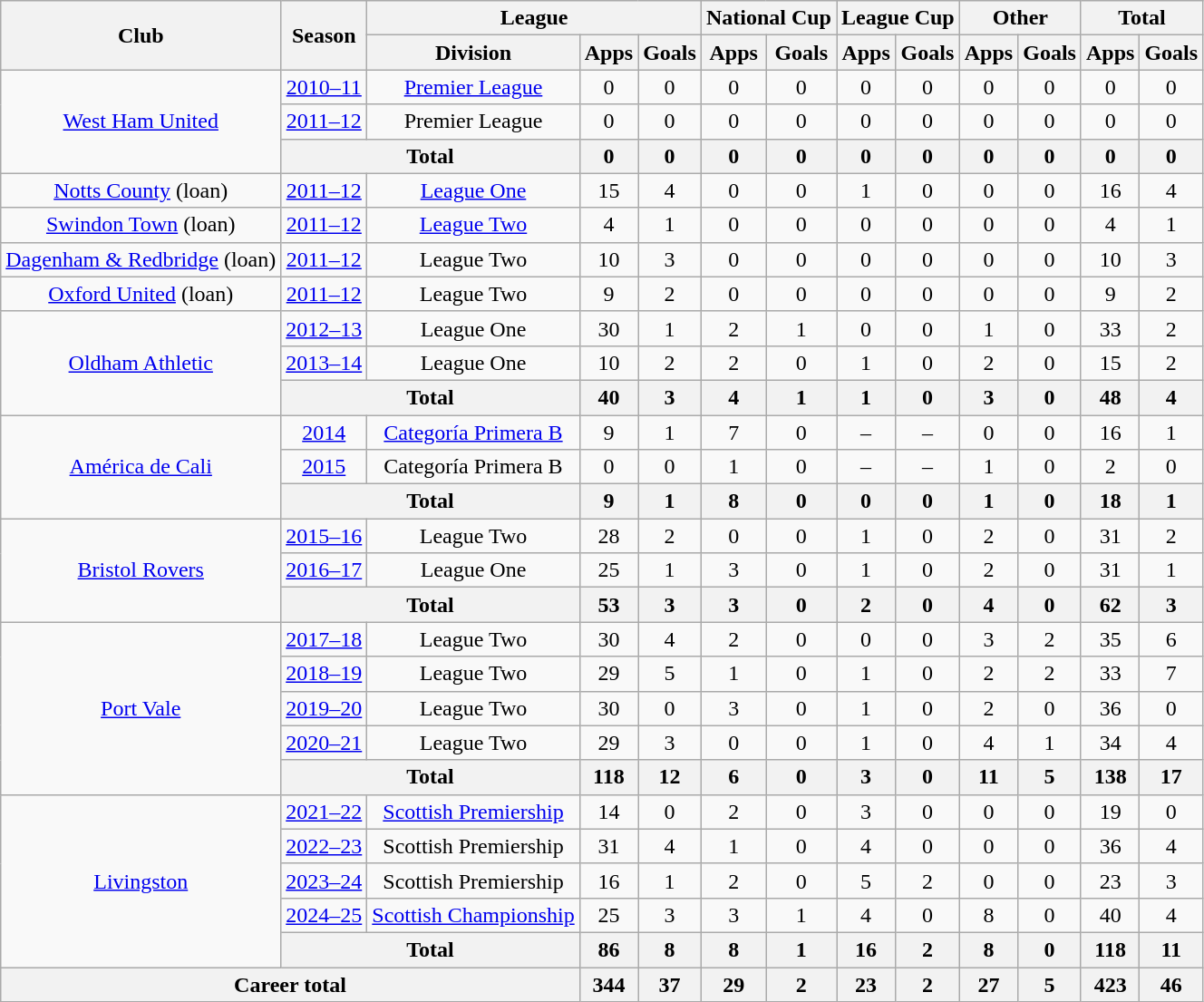<table class=wikitable style=text-align:center>
<tr>
<th rowspan="2">Club</th>
<th rowspan="2">Season</th>
<th colspan="3">League</th>
<th colspan="2">National Cup</th>
<th colspan="2">League Cup</th>
<th colspan="2">Other</th>
<th colspan="2">Total</th>
</tr>
<tr>
<th>Division</th>
<th>Apps</th>
<th>Goals</th>
<th>Apps</th>
<th>Goals</th>
<th>Apps</th>
<th>Goals</th>
<th>Apps</th>
<th>Goals</th>
<th>Apps</th>
<th>Goals</th>
</tr>
<tr>
<td rowspan="3"><a href='#'>West Ham United</a></td>
<td><a href='#'>2010–11</a></td>
<td><a href='#'>Premier League</a></td>
<td>0</td>
<td>0</td>
<td>0</td>
<td>0</td>
<td>0</td>
<td>0</td>
<td>0</td>
<td>0</td>
<td>0</td>
<td>0</td>
</tr>
<tr>
<td><a href='#'>2011–12</a></td>
<td>Premier League</td>
<td>0</td>
<td>0</td>
<td>0</td>
<td>0</td>
<td>0</td>
<td>0</td>
<td>0</td>
<td>0</td>
<td>0</td>
<td>0</td>
</tr>
<tr>
<th colspan="2">Total</th>
<th>0</th>
<th>0</th>
<th>0</th>
<th>0</th>
<th>0</th>
<th>0</th>
<th>0</th>
<th>0</th>
<th>0</th>
<th>0</th>
</tr>
<tr>
<td><a href='#'>Notts County</a> (loan)</td>
<td><a href='#'>2011–12</a></td>
<td><a href='#'>League One</a></td>
<td>15</td>
<td>4</td>
<td>0</td>
<td>0</td>
<td>1</td>
<td>0</td>
<td>0</td>
<td>0</td>
<td>16</td>
<td>4</td>
</tr>
<tr>
<td><a href='#'>Swindon Town</a> (loan)</td>
<td><a href='#'>2011–12</a></td>
<td><a href='#'>League Two</a></td>
<td>4</td>
<td>1</td>
<td>0</td>
<td>0</td>
<td>0</td>
<td>0</td>
<td>0</td>
<td>0</td>
<td>4</td>
<td>1</td>
</tr>
<tr>
<td><a href='#'>Dagenham & Redbridge</a> (loan)</td>
<td><a href='#'>2011–12</a></td>
<td>League Two</td>
<td>10</td>
<td>3</td>
<td>0</td>
<td>0</td>
<td>0</td>
<td>0</td>
<td>0</td>
<td>0</td>
<td>10</td>
<td>3</td>
</tr>
<tr>
<td><a href='#'>Oxford United</a> (loan)</td>
<td><a href='#'>2011–12</a></td>
<td>League Two</td>
<td>9</td>
<td>2</td>
<td>0</td>
<td>0</td>
<td>0</td>
<td>0</td>
<td>0</td>
<td>0</td>
<td>9</td>
<td>2</td>
</tr>
<tr>
<td rowspan="3"><a href='#'>Oldham Athletic</a></td>
<td><a href='#'>2012–13</a></td>
<td>League One</td>
<td>30</td>
<td>1</td>
<td>2</td>
<td>1</td>
<td>0</td>
<td>0</td>
<td>1</td>
<td>0</td>
<td>33</td>
<td>2</td>
</tr>
<tr>
<td><a href='#'>2013–14</a></td>
<td>League One</td>
<td>10</td>
<td>2</td>
<td>2</td>
<td>0</td>
<td>1</td>
<td>0</td>
<td>2</td>
<td>0</td>
<td>15</td>
<td>2</td>
</tr>
<tr>
<th colspan="2">Total</th>
<th>40</th>
<th>3</th>
<th>4</th>
<th>1</th>
<th>1</th>
<th>0</th>
<th>3</th>
<th>0</th>
<th>48</th>
<th>4</th>
</tr>
<tr>
<td rowspan="3"><a href='#'>América de Cali</a></td>
<td><a href='#'>2014</a></td>
<td><a href='#'>Categoría Primera B</a></td>
<td>9</td>
<td>1</td>
<td>7</td>
<td>0</td>
<td>–</td>
<td>–</td>
<td>0</td>
<td>0</td>
<td>16</td>
<td>1</td>
</tr>
<tr>
<td><a href='#'>2015</a></td>
<td>Categoría Primera B</td>
<td>0</td>
<td>0</td>
<td>1</td>
<td>0</td>
<td>–</td>
<td>–</td>
<td>1</td>
<td>0</td>
<td>2</td>
<td>0</td>
</tr>
<tr>
<th colspan="2">Total</th>
<th>9</th>
<th>1</th>
<th>8</th>
<th>0</th>
<th>0</th>
<th>0</th>
<th>1</th>
<th>0</th>
<th>18</th>
<th>1</th>
</tr>
<tr>
<td rowspan="3"><a href='#'>Bristol Rovers</a></td>
<td><a href='#'>2015–16</a></td>
<td>League Two</td>
<td>28</td>
<td>2</td>
<td>0</td>
<td>0</td>
<td>1</td>
<td>0</td>
<td>2</td>
<td>0</td>
<td>31</td>
<td>2</td>
</tr>
<tr>
<td><a href='#'>2016–17</a></td>
<td>League One</td>
<td>25</td>
<td>1</td>
<td>3</td>
<td>0</td>
<td>1</td>
<td>0</td>
<td>2</td>
<td>0</td>
<td>31</td>
<td>1</td>
</tr>
<tr>
<th colspan="2">Total</th>
<th>53</th>
<th>3</th>
<th>3</th>
<th>0</th>
<th>2</th>
<th>0</th>
<th>4</th>
<th>0</th>
<th>62</th>
<th>3</th>
</tr>
<tr>
<td rowspan="5"><a href='#'>Port Vale</a></td>
<td><a href='#'>2017–18</a></td>
<td>League Two</td>
<td>30</td>
<td>4</td>
<td>2</td>
<td>0</td>
<td>0</td>
<td>0</td>
<td>3</td>
<td>2</td>
<td>35</td>
<td>6</td>
</tr>
<tr>
<td><a href='#'>2018–19</a></td>
<td>League Two</td>
<td>29</td>
<td>5</td>
<td>1</td>
<td>0</td>
<td>1</td>
<td>0</td>
<td>2</td>
<td>2</td>
<td>33</td>
<td>7</td>
</tr>
<tr>
<td><a href='#'>2019–20</a></td>
<td>League Two</td>
<td>30</td>
<td>0</td>
<td>3</td>
<td>0</td>
<td>1</td>
<td>0</td>
<td>2</td>
<td>0</td>
<td>36</td>
<td>0</td>
</tr>
<tr>
<td><a href='#'>2020–21</a></td>
<td>League Two</td>
<td>29</td>
<td>3</td>
<td>0</td>
<td>0</td>
<td>1</td>
<td>0</td>
<td>4</td>
<td>1</td>
<td>34</td>
<td>4</td>
</tr>
<tr>
<th colspan="2">Total</th>
<th>118</th>
<th>12</th>
<th>6</th>
<th>0</th>
<th>3</th>
<th>0</th>
<th>11</th>
<th>5</th>
<th>138</th>
<th>17</th>
</tr>
<tr>
<td rowspan="5"><a href='#'>Livingston</a></td>
<td><a href='#'>2021–22</a></td>
<td><a href='#'>Scottish Premiership</a></td>
<td>14</td>
<td>0</td>
<td>2</td>
<td>0</td>
<td>3</td>
<td>0</td>
<td>0</td>
<td>0</td>
<td>19</td>
<td>0</td>
</tr>
<tr>
<td><a href='#'>2022–23</a></td>
<td>Scottish Premiership</td>
<td>31</td>
<td>4</td>
<td>1</td>
<td>0</td>
<td>4</td>
<td>0</td>
<td>0</td>
<td>0</td>
<td>36</td>
<td>4</td>
</tr>
<tr>
<td><a href='#'>2023–24</a></td>
<td>Scottish Premiership</td>
<td>16</td>
<td>1</td>
<td>2</td>
<td>0</td>
<td>5</td>
<td>2</td>
<td>0</td>
<td>0</td>
<td>23</td>
<td>3</td>
</tr>
<tr>
<td><a href='#'>2024–25</a></td>
<td><a href='#'>Scottish Championship</a></td>
<td>25</td>
<td>3</td>
<td>3</td>
<td>1</td>
<td>4</td>
<td>0</td>
<td>8</td>
<td>0</td>
<td>40</td>
<td>4</td>
</tr>
<tr>
<th colspan="2">Total</th>
<th>86</th>
<th>8</th>
<th>8</th>
<th>1</th>
<th>16</th>
<th>2</th>
<th>8</th>
<th>0</th>
<th>118</th>
<th>11</th>
</tr>
<tr>
<th colspan="3">Career total</th>
<th>344</th>
<th>37</th>
<th>29</th>
<th>2</th>
<th>23</th>
<th>2</th>
<th>27</th>
<th>5</th>
<th>423</th>
<th>46</th>
</tr>
</table>
